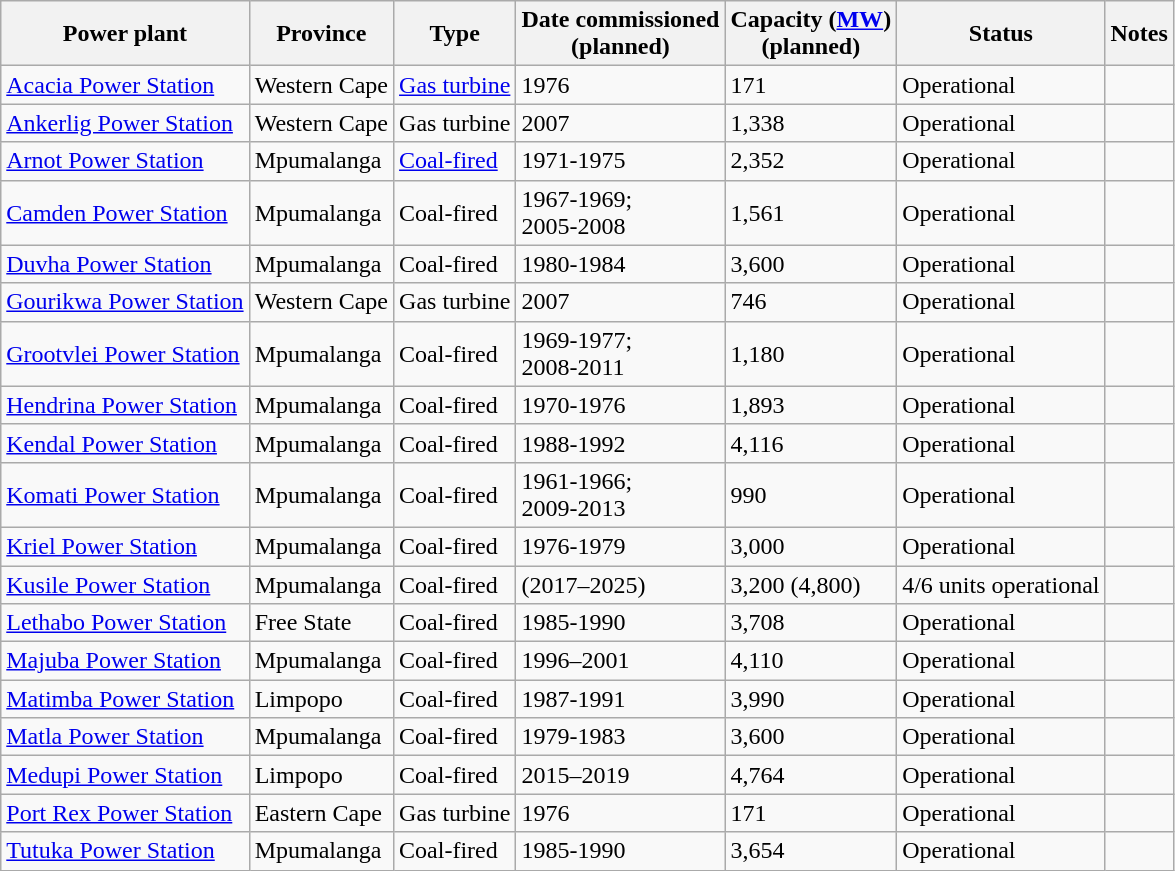<table class="wikitable sortable">
<tr>
<th>Power plant</th>
<th>Province</th>
<th>Type</th>
<th>Date commissioned<br>(planned)</th>
<th>Capacity (<a href='#'>MW</a>)<br>(planned)</th>
<th>Status</th>
<th>Notes</th>
</tr>
<tr>
<td><a href='#'>Acacia Power Station</a></td>
<td>Western Cape</td>
<td><a href='#'>Gas turbine</a></td>
<td>1976</td>
<td>171</td>
<td>Operational</td>
<td> </td>
</tr>
<tr>
<td><a href='#'>Ankerlig Power Station</a></td>
<td>Western Cape</td>
<td>Gas turbine</td>
<td>2007</td>
<td>1,338</td>
<td>Operational</td>
<td></td>
</tr>
<tr>
<td><a href='#'>Arnot Power Station</a></td>
<td>Mpumalanga</td>
<td><a href='#'>Coal-fired</a></td>
<td>1971-1975</td>
<td>2,352</td>
<td>Operational</td>
<td></td>
</tr>
<tr>
<td><a href='#'>Camden Power Station</a></td>
<td>Mpumalanga</td>
<td>Coal-fired</td>
<td>1967-1969;<br>2005-2008</td>
<td>1,561</td>
<td>Operational</td>
<td></td>
</tr>
<tr>
<td><a href='#'>Duvha Power Station</a></td>
<td>Mpumalanga</td>
<td>Coal-fired</td>
<td>1980-1984</td>
<td>3,600</td>
<td>Operational</td>
<td></td>
</tr>
<tr>
<td><a href='#'>Gourikwa Power Station</a></td>
<td>Western Cape</td>
<td>Gas turbine</td>
<td>2007</td>
<td>746</td>
<td>Operational</td>
<td></td>
</tr>
<tr>
<td><a href='#'>Grootvlei Power Station</a></td>
<td>Mpumalanga</td>
<td>Coal-fired</td>
<td>1969-1977;<br>2008-2011</td>
<td>1,180</td>
<td>Operational</td>
<td></td>
</tr>
<tr>
<td><a href='#'>Hendrina Power Station</a></td>
<td>Mpumalanga</td>
<td>Coal-fired</td>
<td>1970-1976</td>
<td>1,893</td>
<td>Operational</td>
<td></td>
</tr>
<tr>
<td><a href='#'>Kendal Power Station</a></td>
<td>Mpumalanga</td>
<td>Coal-fired</td>
<td>1988-1992</td>
<td>4,116</td>
<td>Operational</td>
<td></td>
</tr>
<tr>
<td><a href='#'>Komati Power Station</a></td>
<td>Mpumalanga</td>
<td>Coal-fired</td>
<td>1961-1966;<br>2009-2013</td>
<td>990</td>
<td>Operational</td>
<td></td>
</tr>
<tr>
<td><a href='#'>Kriel Power Station</a></td>
<td>Mpumalanga</td>
<td>Coal-fired</td>
<td>1976-1979</td>
<td>3,000</td>
<td>Operational</td>
<td></td>
</tr>
<tr>
<td><a href='#'>Kusile Power Station</a></td>
<td>Mpumalanga</td>
<td>Coal-fired</td>
<td>(2017–2025)</td>
<td>3,200 (4,800)</td>
<td>4/6 units operational</td>
<td></td>
</tr>
<tr>
<td><a href='#'>Lethabo Power Station</a></td>
<td>Free State</td>
<td>Coal-fired</td>
<td>1985-1990</td>
<td>3,708</td>
<td>Operational</td>
<td></td>
</tr>
<tr>
<td><a href='#'>Majuba Power Station</a></td>
<td>Mpumalanga</td>
<td>Coal-fired</td>
<td>1996–2001</td>
<td>4,110</td>
<td>Operational</td>
<td></td>
</tr>
<tr>
<td><a href='#'>Matimba Power Station</a></td>
<td>Limpopo</td>
<td>Coal-fired</td>
<td>1987-1991</td>
<td>3,990</td>
<td>Operational</td>
<td></td>
</tr>
<tr>
<td><a href='#'>Matla Power Station</a></td>
<td>Mpumalanga</td>
<td>Coal-fired</td>
<td>1979-1983</td>
<td>3,600</td>
<td>Operational</td>
<td></td>
</tr>
<tr>
<td><a href='#'>Medupi Power Station</a></td>
<td>Limpopo</td>
<td>Coal-fired</td>
<td>2015–2019</td>
<td>4,764</td>
<td>Operational</td>
<td></td>
</tr>
<tr>
<td><a href='#'>Port Rex Power Station</a></td>
<td>Eastern Cape</td>
<td>Gas turbine</td>
<td>1976</td>
<td>171</td>
<td>Operational</td>
<td></td>
</tr>
<tr>
<td><a href='#'>Tutuka Power Station</a></td>
<td>Mpumalanga</td>
<td>Coal-fired</td>
<td>1985-1990</td>
<td>3,654</td>
<td>Operational</td>
<td></td>
</tr>
</table>
